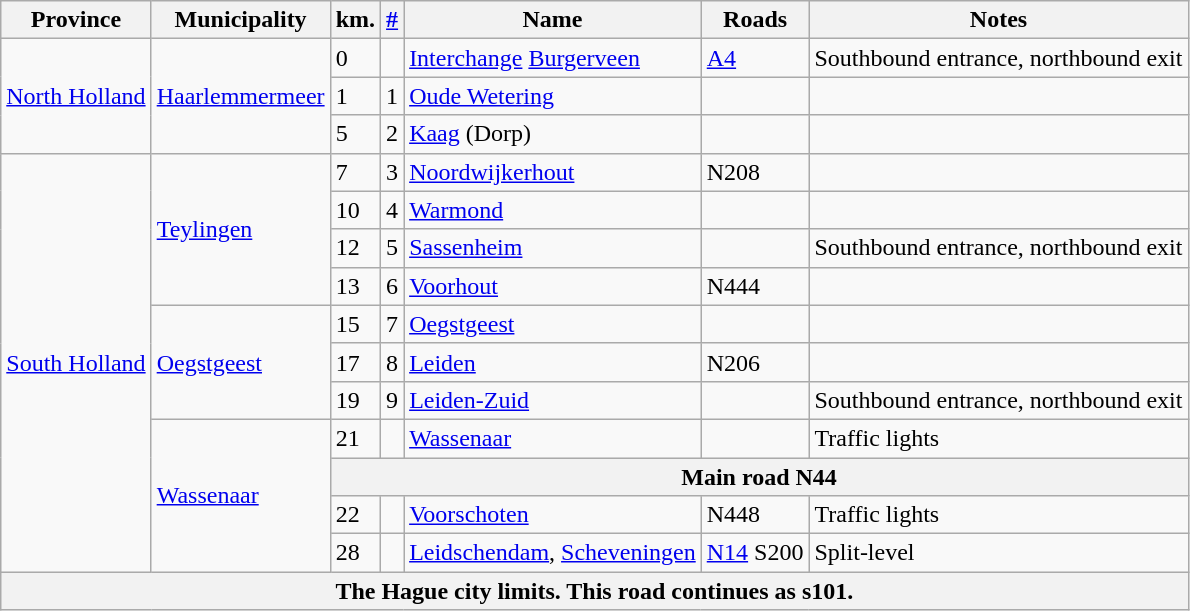<table class=wikitable>
<tr>
<th>Province</th>
<th>Municipality</th>
<th>km.</th>
<th><a href='#'>#</a></th>
<th>Name</th>
<th>Roads</th>
<th>Notes</th>
</tr>
<tr>
<td rowspan=3><a href='#'>North Holland</a></td>
<td rowspan=3><a href='#'>Haarlemmermeer</a></td>
<td>0</td>
<td></td>
<td><a href='#'>Interchange</a> <a href='#'>Burgerveen</a></td>
<td><a href='#'>A4</a></td>
<td>Southbound entrance, northbound exit</td>
</tr>
<tr>
<td>1</td>
<td> 1</td>
<td><a href='#'>Oude Wetering</a></td>
<td></td>
<td></td>
</tr>
<tr>
<td>5</td>
<td> 2</td>
<td><a href='#'>Kaag</a> (Dorp)</td>
<td></td>
<td></td>
</tr>
<tr>
<td rowspan=11><a href='#'>South Holland</a></td>
<td rowspan=4><a href='#'>Teylingen</a></td>
<td>7</td>
<td> 3</td>
<td><a href='#'>Noordwijkerhout</a></td>
<td>N208</td>
<td></td>
</tr>
<tr>
<td>10</td>
<td> 4</td>
<td><a href='#'>Warmond</a></td>
<td></td>
<td></td>
</tr>
<tr>
<td>12</td>
<td> 5</td>
<td><a href='#'>Sassenheim</a></td>
<td></td>
<td>Southbound entrance, northbound exit</td>
</tr>
<tr>
<td>13</td>
<td> 6</td>
<td><a href='#'>Voorhout</a></td>
<td>N444</td>
<td></td>
</tr>
<tr>
<td rowspan=3><a href='#'>Oegstgeest</a></td>
<td>15</td>
<td> 7</td>
<td><a href='#'>Oegstgeest</a></td>
<td></td>
<td></td>
</tr>
<tr>
<td>17</td>
<td> 8</td>
<td><a href='#'>Leiden</a></td>
<td>N206</td>
<td></td>
</tr>
<tr>
<td>19</td>
<td> 9</td>
<td><a href='#'>Leiden-Zuid</a></td>
<td></td>
<td>Southbound entrance, northbound exit</td>
</tr>
<tr>
<td rowspan=4><a href='#'>Wassenaar</a></td>
<td>21</td>
<td></td>
<td><a href='#'>Wassenaar</a></td>
<td></td>
<td>Traffic lights</td>
</tr>
<tr>
<th colspan=6>Main road N44</th>
</tr>
<tr>
<td>22</td>
<td></td>
<td><a href='#'>Voorschoten</a></td>
<td>N448</td>
<td>Traffic lights</td>
</tr>
<tr>
<td>28</td>
<td></td>
<td><a href='#'>Leidschendam</a>, <a href='#'>Scheveningen</a></td>
<td><a href='#'>N14</a> S200</td>
<td>Split-level</td>
</tr>
<tr>
<th colspan=7>The Hague city limits. This road continues as s101.</th>
</tr>
</table>
